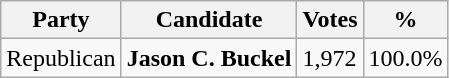<table class="wikitable">
<tr>
<th>Party</th>
<th>Candidate</th>
<th>Votes</th>
<th>%</th>
</tr>
<tr>
<td>Republican</td>
<td><strong>Jason C. Buckel</strong></td>
<td>1,972</td>
<td>100.0%</td>
</tr>
</table>
